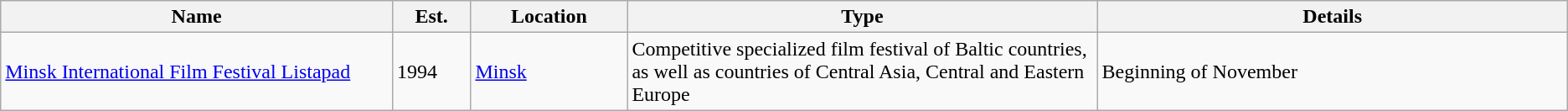<table class="wikitable">
<tr>
<th width="25%">Name</th>
<th width="5%">Est.</th>
<th width="10%">Location</th>
<th width="30%">Type</th>
<th>Details</th>
</tr>
<tr>
<td><a href='#'>Minsk International Film Festival Listapad</a></td>
<td>1994</td>
<td><a href='#'>Minsk</a></td>
<td>Competitive specialized film festival of Baltic countries, as well as countries of Central Asia, Central and Eastern Europe</td>
<td>Beginning of November</td>
</tr>
</table>
